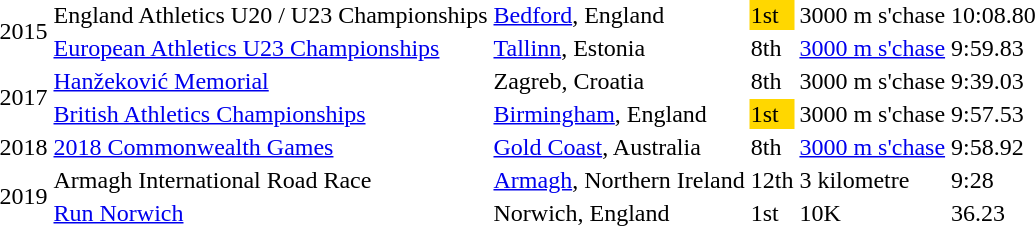<table>
<tr>
<td rowspan=2>2015</td>
<td>England Athletics U20 / U23 Championships</td>
<td><a href='#'>Bedford</a>, England</td>
<td bgcolor=gold>1st</td>
<td>3000 m s'chase</td>
<td>10:08.80</td>
</tr>
<tr>
<td><a href='#'>European Athletics U23 Championships</a></td>
<td><a href='#'>Tallinn</a>, Estonia</td>
<td>8th</td>
<td><a href='#'>3000 m s'chase</a></td>
<td>9:59.83</td>
</tr>
<tr>
<td rowspan=2>2017</td>
<td><a href='#'>Hanžeković Memorial</a></td>
<td>Zagreb, Croatia</td>
<td>8th</td>
<td>3000 m s'chase</td>
<td>9:39.03</td>
</tr>
<tr>
<td><a href='#'>British Athletics Championships</a></td>
<td><a href='#'>Birmingham</a>, England</td>
<td bgcolor=gold>1st</td>
<td>3000 m s'chase</td>
<td>9:57.53</td>
</tr>
<tr>
<td>2018</td>
<td><a href='#'>2018 Commonwealth Games</a></td>
<td><a href='#'>Gold Coast</a>, Australia</td>
<td>8th</td>
<td><a href='#'>3000 m s'chase</a></td>
<td>9:58.92</td>
</tr>
<tr>
<td rowspan=2>2019</td>
<td>Armagh International Road Race</td>
<td><a href='#'>Armagh</a>, Northern Ireland</td>
<td>12th</td>
<td>3 kilometre</td>
<td>9:28</td>
</tr>
<tr>
<td><a href='#'>Run Norwich</a></td>
<td>Norwich, England</td>
<td>1st</td>
<td>10K</td>
<td>36.23</td>
</tr>
</table>
